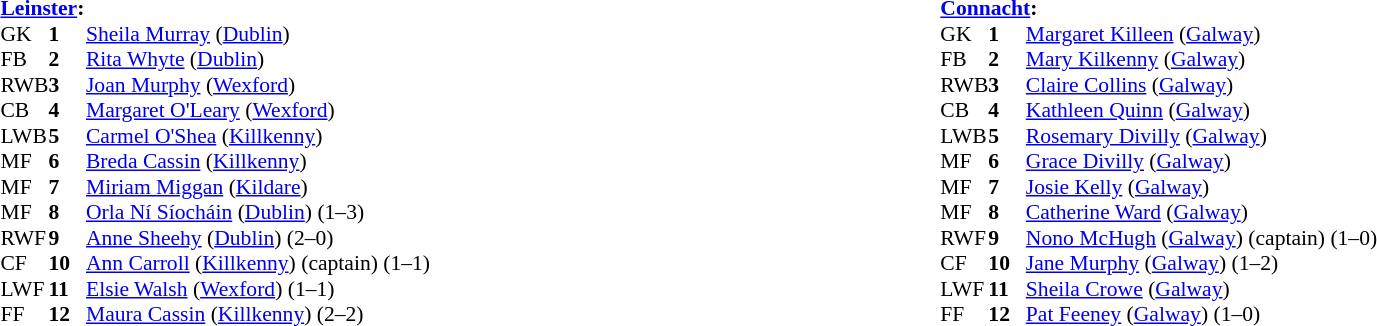<table width="100%">
<tr>
<td valign="top"></td>
<td valign="top" width="50%"><br><table style="font-size: 90%" cellspacing="0" cellpadding="0" align=center>
<tr>
<td colspan="4"><strong><a href='#'>Leinster</a>:</strong></td>
</tr>
<tr>
<th width="25"></th>
<th width="25"></th>
</tr>
<tr>
<td>GK</td>
<td><strong>1</strong></td>
<td><a href='#'>Sheila Murray</a> (<a href='#'>Dublin</a>)</td>
</tr>
<tr>
<td>FB</td>
<td><strong>2</strong></td>
<td><a href='#'>Rita Whyte</a> (<a href='#'>Dublin</a>)</td>
</tr>
<tr>
<td>RWB</td>
<td><strong>3</strong></td>
<td><a href='#'>Joan Murphy</a> (<a href='#'>Wexford</a>)</td>
</tr>
<tr>
<td>CB</td>
<td><strong>4</strong></td>
<td><a href='#'>Margaret O'Leary</a> (<a href='#'>Wexford</a>)</td>
</tr>
<tr>
<td>LWB</td>
<td><strong>5</strong></td>
<td><a href='#'>Carmel O'Shea</a> (<a href='#'>Killkenny</a>)</td>
</tr>
<tr>
<td>MF</td>
<td><strong>6</strong></td>
<td><a href='#'>Breda Cassin</a> (<a href='#'>Killkenny</a>)</td>
</tr>
<tr>
<td>MF</td>
<td><strong>7</strong></td>
<td><a href='#'>Miriam Miggan</a> (<a href='#'>Kildare</a>)</td>
</tr>
<tr>
<td>MF</td>
<td><strong>8</strong></td>
<td><a href='#'>Orla Ní Síocháin</a> (<a href='#'>Dublin</a>) (1–3)</td>
</tr>
<tr>
<td>RWF</td>
<td><strong>9</strong></td>
<td><a href='#'>Anne Sheehy</a> (<a href='#'>Dublin</a>) (2–0)</td>
</tr>
<tr>
<td>CF</td>
<td><strong>10</strong></td>
<td><a href='#'>Ann Carroll</a> (<a href='#'>Killkenny</a>) (captain) (1–1)</td>
</tr>
<tr>
<td>LWF</td>
<td><strong>11</strong></td>
<td><a href='#'>Elsie Walsh</a> (<a href='#'>Wexford</a>) (1–1)</td>
</tr>
<tr>
<td>FF</td>
<td><strong>12</strong></td>
<td><a href='#'>Maura Cassin</a> (<a href='#'>Killkenny</a>) (2–2)</td>
</tr>
<tr>
</tr>
</table>
</td>
<td valign="top" width="50%"><br><table style="font-size: 90%" cellspacing="0" cellpadding="0" align=center>
<tr>
<td colspan="4"><strong><a href='#'>Connacht</a>:</strong></td>
</tr>
<tr>
<th width="25"></th>
<th width="25"></th>
</tr>
<tr>
<td>GK</td>
<td><strong>1</strong></td>
<td><a href='#'>Margaret Killeen</a> (<a href='#'>Galway</a>)</td>
</tr>
<tr>
<td>FB</td>
<td><strong>2</strong></td>
<td><a href='#'>Mary Kilkenny</a> (<a href='#'>Galway</a>)</td>
</tr>
<tr>
<td>RWB</td>
<td><strong>3</strong></td>
<td><a href='#'>Claire Collins</a> (<a href='#'>Galway</a>)</td>
</tr>
<tr>
<td>CB</td>
<td><strong>4</strong></td>
<td><a href='#'>Kathleen Quinn</a> (<a href='#'>Galway</a>)</td>
</tr>
<tr>
<td>LWB</td>
<td><strong>5</strong></td>
<td><a href='#'>Rosemary Divilly</a> (<a href='#'>Galway</a>)</td>
</tr>
<tr>
<td>MF</td>
<td><strong>6</strong></td>
<td><a href='#'>Grace Divilly</a> (<a href='#'>Galway</a>)</td>
</tr>
<tr>
<td>MF</td>
<td><strong>7</strong></td>
<td><a href='#'>Josie Kelly</a> (<a href='#'>Galway</a>)</td>
</tr>
<tr>
<td>MF</td>
<td><strong>8</strong></td>
<td><a href='#'>Catherine Ward</a> (<a href='#'>Galway</a>)</td>
</tr>
<tr>
<td>RWF</td>
<td><strong>9</strong></td>
<td><a href='#'>Nono McHugh</a> (<a href='#'>Galway</a>) (captain) (1–0)</td>
</tr>
<tr>
<td>CF</td>
<td><strong>10</strong></td>
<td><a href='#'>Jane Murphy</a> (<a href='#'>Galway</a>) (1–2)</td>
</tr>
<tr>
<td>LWF</td>
<td><strong>11</strong></td>
<td><a href='#'>Sheila Crowe</a> (<a href='#'>Galway</a>)</td>
</tr>
<tr>
<td>FF</td>
<td><strong>12</strong></td>
<td><a href='#'>Pat Feeney</a> (<a href='#'>Galway</a>) (1–0)</td>
</tr>
<tr>
</tr>
</table>
</td>
</tr>
</table>
